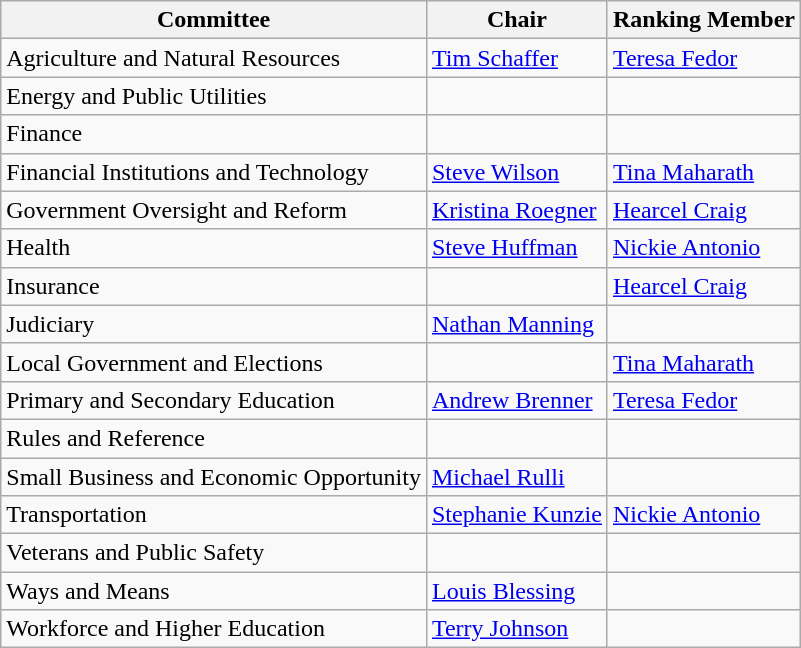<table class="wikitable">
<tr>
<th>Committee</th>
<th>Chair</th>
<th>Ranking Member</th>
</tr>
<tr>
<td>Agriculture and Natural Resources</td>
<td><a href='#'>Tim Schaffer</a></td>
<td><a href='#'>Teresa Fedor</a></td>
</tr>
<tr>
<td>Energy and Public Utilities</td>
<td></td>
<td></td>
</tr>
<tr>
<td>Finance</td>
<td></td>
<td></td>
</tr>
<tr>
<td>Financial Institutions and Technology</td>
<td><a href='#'>Steve Wilson</a></td>
<td><a href='#'>Tina Maharath</a></td>
</tr>
<tr>
<td>Government Oversight and Reform</td>
<td><a href='#'>Kristina Roegner</a></td>
<td><a href='#'>Hearcel Craig</a></td>
</tr>
<tr>
<td>Health</td>
<td><a href='#'>Steve Huffman</a></td>
<td><a href='#'>Nickie Antonio</a></td>
</tr>
<tr>
<td>Insurance</td>
<td></td>
<td><a href='#'>Hearcel Craig</a></td>
</tr>
<tr>
<td>Judiciary</td>
<td><a href='#'>Nathan Manning</a></td>
<td></td>
</tr>
<tr>
<td>Local Government and Elections</td>
<td></td>
<td><a href='#'>Tina Maharath</a></td>
</tr>
<tr>
<td>Primary and Secondary Education</td>
<td><a href='#'>Andrew Brenner</a></td>
<td><a href='#'>Teresa Fedor</a></td>
</tr>
<tr>
<td>Rules and Reference</td>
<td></td>
<td></td>
</tr>
<tr>
<td>Small Business and Economic Opportunity</td>
<td><a href='#'>Michael Rulli</a></td>
<td></td>
</tr>
<tr>
<td>Transportation</td>
<td><a href='#'>Stephanie Kunzie</a></td>
<td><a href='#'>Nickie Antonio</a></td>
</tr>
<tr>
<td>Veterans and Public Safety</td>
<td></td>
<td></td>
</tr>
<tr>
<td>Ways and Means</td>
<td><a href='#'>Louis Blessing</a></td>
<td></td>
</tr>
<tr>
<td>Workforce and Higher Education</td>
<td><a href='#'>Terry Johnson</a></td>
<td></td>
</tr>
</table>
